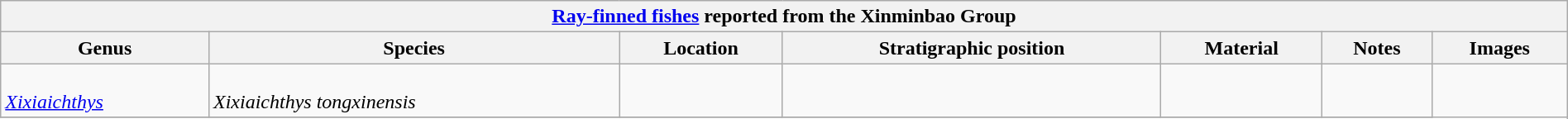<table class="wikitable" align="center" width="100%">
<tr>
<th colspan="7" align="center"><strong><a href='#'>Ray-finned fishes</a> reported from the Xinminbao Group</strong></th>
</tr>
<tr>
<th>Genus</th>
<th>Species</th>
<th>Location</th>
<th>Stratigraphic position</th>
<th>Material</th>
<th>Notes</th>
<th>Images</th>
</tr>
<tr>
<td><br><em><a href='#'>Xixiaichthys</a></em></td>
<td><br><em>Xixiaichthys tongxinensis</em></td>
<td></td>
<td></td>
<td></td>
<td></td>
<td rowspan="99"></td>
</tr>
<tr>
</tr>
</table>
